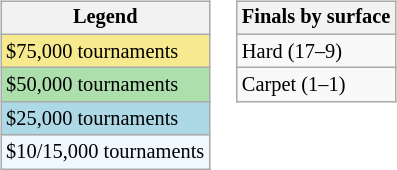<table>
<tr valign=top>
<td><br><table class=wikitable style="font-size:85%">
<tr>
<th>Legend</th>
</tr>
<tr style="background:#f7e98e;">
<td>$75,000 tournaments</td>
</tr>
<tr style="background:#addfad;">
<td>$50,000 tournaments</td>
</tr>
<tr style="background:lightblue;">
<td>$25,000 tournaments</td>
</tr>
<tr style="background:#f0f8ff;">
<td>$10/15,000 tournaments</td>
</tr>
</table>
</td>
<td><br><table class=wikitable style=font-size:85%>
<tr>
<th>Finals by surface</th>
</tr>
<tr>
<td>Hard (17–9)</td>
</tr>
<tr>
<td>Carpet (1–1)</td>
</tr>
</table>
</td>
</tr>
</table>
